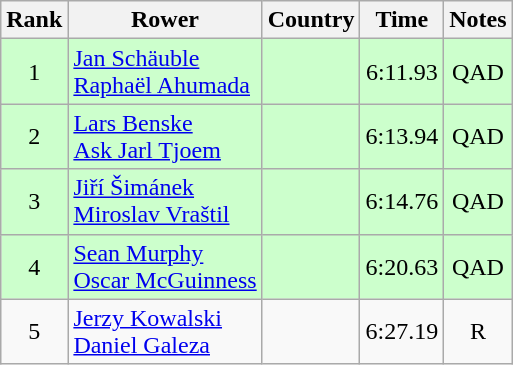<table class="wikitable" style="text-align:center">
<tr>
<th>Rank</th>
<th>Rower</th>
<th>Country</th>
<th>Time</th>
<th>Notes</th>
</tr>
<tr bgcolor=ccffcc>
<td>1</td>
<td align="left"><a href='#'>Jan Schäuble</a><br><a href='#'>Raphaël Ahumada</a></td>
<td align="left"></td>
<td>6:11.93</td>
<td>QAD</td>
</tr>
<tr bgcolor=ccffcc>
<td>2</td>
<td align="left"><a href='#'>Lars Benske</a><br><a href='#'>Ask Jarl Tjoem</a></td>
<td align="left"></td>
<td>6:13.94</td>
<td>QAD</td>
</tr>
<tr bgcolor=ccffcc>
<td>3</td>
<td align="left"><a href='#'>Jiří Šimánek</a><br><a href='#'>Miroslav Vraštil</a></td>
<td align="left"></td>
<td>6:14.76</td>
<td>QAD</td>
</tr>
<tr bgcolor=ccffcc>
<td>4</td>
<td align="left"><a href='#'>Sean Murphy</a><br><a href='#'>Oscar McGuinness</a></td>
<td align="left"></td>
<td>6:20.63</td>
<td>QAD</td>
</tr>
<tr>
<td>5</td>
<td align="left"><a href='#'>Jerzy Kowalski</a><br><a href='#'>Daniel Galeza</a></td>
<td align="left"></td>
<td>6:27.19</td>
<td>R</td>
</tr>
</table>
